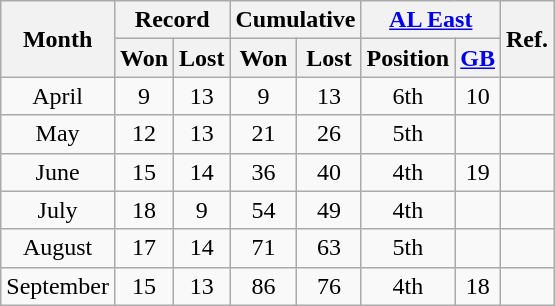<table class="wikitable" style="text-align:center;">
<tr>
<th rowspan=2>Month</th>
<th colspan=2>Record</th>
<th colspan=2>Cumulative</th>
<th colspan=2><a href='#'>AL East</a></th>
<th rowspan=2>Ref.</th>
</tr>
<tr>
<th>Won</th>
<th>Lost</th>
<th>Won</th>
<th>Lost</th>
<th>Position</th>
<th><a href='#'>GB</a></th>
</tr>
<tr>
<td>April</td>
<td>9</td>
<td>13</td>
<td>9</td>
<td>13</td>
<td>6th</td>
<td>10</td>
<td></td>
</tr>
<tr>
<td>May</td>
<td>12</td>
<td>13</td>
<td>21</td>
<td>26</td>
<td>5th</td>
<td></td>
<td></td>
</tr>
<tr>
<td>June</td>
<td>15</td>
<td>14</td>
<td>36</td>
<td>40</td>
<td>4th</td>
<td>19</td>
<td></td>
</tr>
<tr>
<td>July</td>
<td>18</td>
<td>9</td>
<td>54</td>
<td>49</td>
<td>4th</td>
<td></td>
<td></td>
</tr>
<tr>
<td>August</td>
<td>17</td>
<td>14</td>
<td>71</td>
<td>63</td>
<td>5th</td>
<td></td>
<td></td>
</tr>
<tr>
<td>September</td>
<td>15</td>
<td>13</td>
<td>86</td>
<td>76</td>
<td>4th</td>
<td>18</td>
<td></td>
</tr>
</table>
